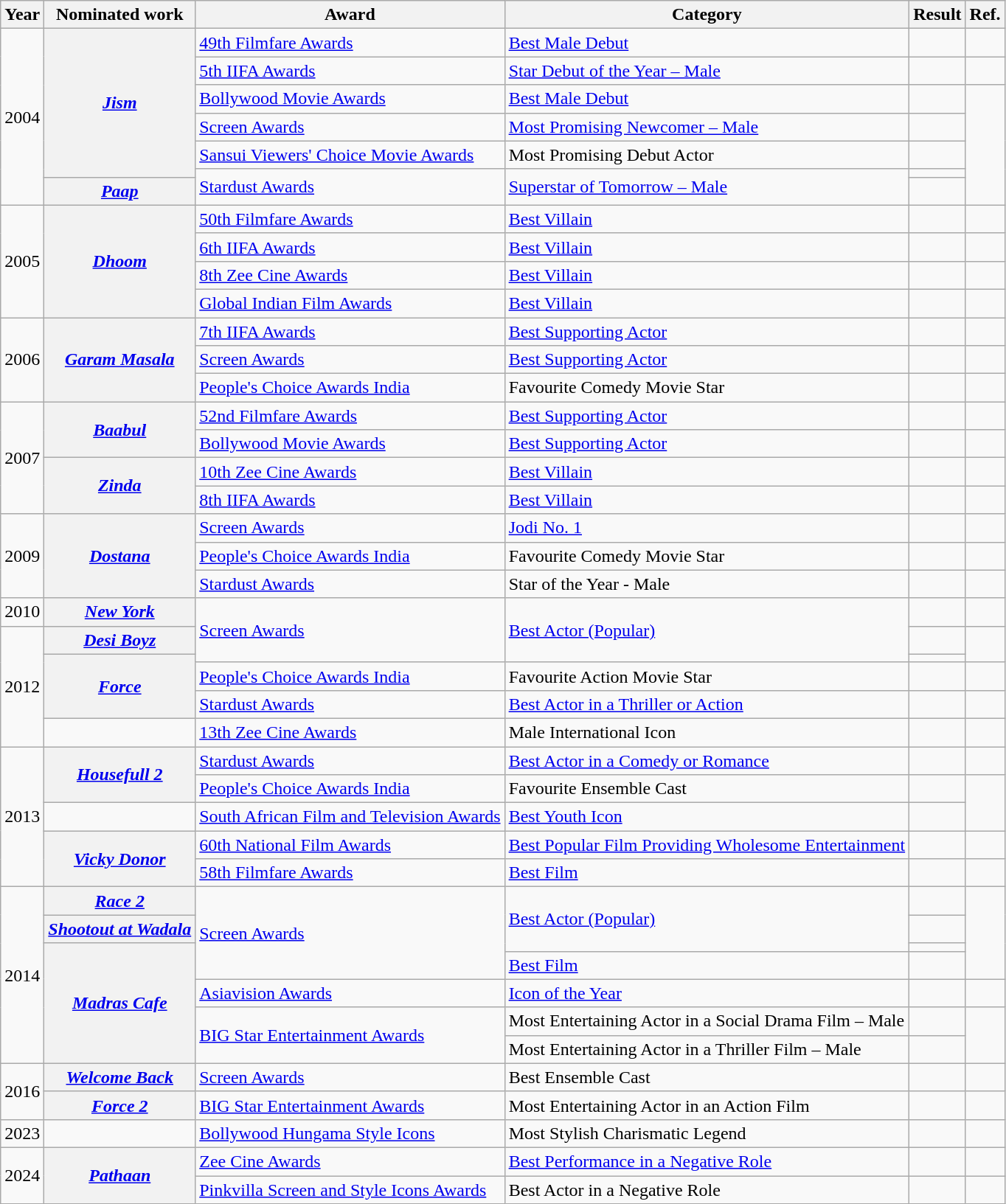<table class="wikitable plainrowheaders">
<tr>
<th>Year</th>
<th>Nominated work</th>
<th>Award</th>
<th>Category</th>
<th>Result</th>
<th>Ref.</th>
</tr>
<tr>
<td rowspan="7">2004</td>
<th scope="row" rowspan="6"><em><a href='#'>Jism</a></em></th>
<td><a href='#'>49th Filmfare Awards</a></td>
<td><a href='#'>Best Male Debut</a></td>
<td></td>
<td></td>
</tr>
<tr>
<td><a href='#'>5th IIFA Awards</a></td>
<td><a href='#'>Star Debut of the Year – Male</a></td>
<td></td>
<td></td>
</tr>
<tr>
<td><a href='#'>Bollywood Movie Awards</a></td>
<td><a href='#'>Best Male Debut</a></td>
<td></td>
<td rowspan="5"></td>
</tr>
<tr>
<td><a href='#'>Screen Awards</a></td>
<td><a href='#'>Most Promising Newcomer – Male</a></td>
<td></td>
</tr>
<tr>
<td><a href='#'>Sansui Viewers' Choice Movie Awards</a></td>
<td>Most Promising Debut Actor</td>
<td></td>
</tr>
<tr>
<td rowspan="2"><a href='#'>Stardust Awards</a></td>
<td rowspan="2"><a href='#'>Superstar of Tomorrow – Male</a></td>
<td></td>
</tr>
<tr>
<th scope="row"><em><a href='#'>Paap</a></em></th>
<td></td>
</tr>
<tr>
<td rowspan="4">2005</td>
<th scope="row" rowspan="4"><em><a href='#'>Dhoom</a></em></th>
<td><a href='#'>50th Filmfare Awards</a></td>
<td><a href='#'>Best Villain</a></td>
<td></td>
<td></td>
</tr>
<tr>
<td><a href='#'>6th IIFA Awards</a></td>
<td><a href='#'>Best Villain</a></td>
<td></td>
<td></td>
</tr>
<tr>
<td><a href='#'>8th Zee Cine Awards</a></td>
<td><a href='#'>Best Villain</a></td>
<td></td>
<td></td>
</tr>
<tr>
<td><a href='#'>Global Indian Film Awards</a></td>
<td><a href='#'>Best Villain</a></td>
<td></td>
<td></td>
</tr>
<tr>
<td rowspan="3">2006</td>
<th scope="row" rowspan="3"><em><a href='#'>Garam Masala</a></em></th>
<td><a href='#'>7th IIFA Awards</a></td>
<td><a href='#'>Best Supporting Actor</a></td>
<td></td>
<td></td>
</tr>
<tr>
<td><a href='#'>Screen Awards</a></td>
<td><a href='#'>Best Supporting Actor</a></td>
<td></td>
<td></td>
</tr>
<tr>
<td><a href='#'>People's Choice Awards India</a></td>
<td>Favourite Comedy Movie Star</td>
<td></td>
<td></td>
</tr>
<tr>
<td rowspan="4">2007</td>
<th scope="row" rowspan="2"><em><a href='#'>Baabul</a></em></th>
<td><a href='#'>52nd Filmfare Awards</a></td>
<td><a href='#'>Best Supporting Actor</a></td>
<td></td>
<td></td>
</tr>
<tr>
<td><a href='#'>Bollywood Movie Awards</a></td>
<td><a href='#'>Best Supporting Actor</a></td>
<td></td>
<td></td>
</tr>
<tr>
<th scope="row" rowspan="2"><em><a href='#'>Zinda</a></em></th>
<td><a href='#'>10th Zee Cine Awards</a></td>
<td><a href='#'>Best Villain</a></td>
<td></td>
<td></td>
</tr>
<tr>
<td><a href='#'>8th IIFA Awards</a></td>
<td><a href='#'>Best Villain</a></td>
<td></td>
<td></td>
</tr>
<tr>
<td rowspan="3">2009</td>
<th scope="row" rowspan="3"><em><a href='#'>Dostana</a></em></th>
<td><a href='#'>Screen Awards</a></td>
<td><a href='#'>Jodi No. 1</a></td>
<td></td>
<td></td>
</tr>
<tr>
<td><a href='#'>People's Choice Awards India</a></td>
<td>Favourite Comedy Movie Star</td>
<td></td>
<td></td>
</tr>
<tr>
<td><a href='#'>Stardust Awards</a></td>
<td>Star of the Year - Male</td>
<td></td>
<td></td>
</tr>
<tr>
<td>2010</td>
<th scope="row"><em><a href='#'>New York</a></em></th>
<td rowspan="3"><a href='#'>Screen Awards</a></td>
<td rowspan="3"><a href='#'>Best Actor (Popular)</a></td>
<td></td>
<td></td>
</tr>
<tr>
<td rowspan="5">2012</td>
<th scope="row"><em><a href='#'>Desi Boyz</a></em></th>
<td></td>
<td rowspan="2"></td>
</tr>
<tr>
<th scope="row" rowspan="3"><em><a href='#'>Force</a></em></th>
<td></td>
</tr>
<tr>
<td><a href='#'>People's Choice Awards India</a></td>
<td>Favourite Action Movie Star</td>
<td></td>
<td></td>
</tr>
<tr>
<td><a href='#'>Stardust Awards</a></td>
<td><a href='#'>Best Actor in a Thriller or Action</a></td>
<td></td>
<td></td>
</tr>
<tr>
<td></td>
<td><a href='#'>13th Zee Cine Awards</a></td>
<td>Male International Icon</td>
<td></td>
<td></td>
</tr>
<tr>
<td rowspan="5">2013</td>
<th scope="row" rowspan="2"><em><a href='#'>Housefull 2</a></em></th>
<td><a href='#'>Stardust Awards</a></td>
<td><a href='#'>Best Actor in a Comedy or Romance</a></td>
<td></td>
<td></td>
</tr>
<tr>
<td><a href='#'>People's Choice Awards India</a></td>
<td>Favourite Ensemble Cast</td>
<td></td>
<td rowspan="2"></td>
</tr>
<tr>
<td></td>
<td><a href='#'>South African Film and Television Awards</a></td>
<td><a href='#'>Best Youth Icon</a></td>
<td></td>
</tr>
<tr>
<th scope="row" rowspan="2"><em><a href='#'>Vicky Donor</a></em></th>
<td><a href='#'>60th National Film Awards</a></td>
<td><a href='#'>Best Popular Film Providing Wholesome Entertainment</a></td>
<td></td>
<td></td>
</tr>
<tr>
<td><a href='#'>58th Filmfare Awards</a></td>
<td><a href='#'>Best Film</a></td>
<td></td>
<td></td>
</tr>
<tr>
<td rowspan="7">2014</td>
<th scope="row"><em><a href='#'>Race 2</a></em></th>
<td rowspan="4"><a href='#'>Screen Awards</a></td>
<td rowspan="3"><a href='#'>Best Actor (Popular)</a></td>
<td></td>
<td rowspan="4"></td>
</tr>
<tr>
<th scope="row"><em><a href='#'>Shootout at Wadala</a></em></th>
<td></td>
</tr>
<tr>
<th scope="row" rowspan="5"><em><a href='#'>Madras Cafe</a></em></th>
<td></td>
</tr>
<tr>
<td><a href='#'>Best Film</a></td>
<td></td>
</tr>
<tr>
<td><a href='#'>Asiavision Awards</a></td>
<td><a href='#'>Icon of the Year</a></td>
<td></td>
<td></td>
</tr>
<tr>
<td rowspan="2"><a href='#'>BIG Star Entertainment Awards</a></td>
<td>Most Entertaining Actor in a Social Drama Film – Male</td>
<td></td>
<td rowspan="2"></td>
</tr>
<tr>
<td>Most Entertaining Actor in a Thriller Film – Male</td>
<td></td>
</tr>
<tr>
<td rowspan=2>2016</td>
<th scope="row"><em><a href='#'>Welcome Back</a></em></th>
<td><a href='#'>Screen Awards</a></td>
<td>Best Ensemble Cast</td>
<td></td>
<td></td>
</tr>
<tr>
<th scope="row"><em><a href='#'>Force 2</a></em></th>
<td><a href='#'>BIG Star Entertainment Awards</a></td>
<td>Most Entertaining Actor in an Action Film</td>
<td></td>
<td></td>
</tr>
<tr>
<td>2023</td>
<td></td>
<td><a href='#'>Bollywood Hungama Style Icons</a></td>
<td>Most Stylish Charismatic Legend</td>
<td></td>
<td></td>
</tr>
<tr>
<td rowspan=2>2024</td>
<th scope="row" rowspan=2><em><a href='#'>Pathaan</a></em></th>
<td><a href='#'>Zee Cine Awards</a></td>
<td><a href='#'>Best Performance in a Negative Role</a></td>
<td></td>
<td></td>
</tr>
<tr>
<td><a href='#'>Pinkvilla Screen and Style Icons Awards</a></td>
<td>Best Actor in a Negative Role</td>
<td></td>
<td></td>
</tr>
</table>
